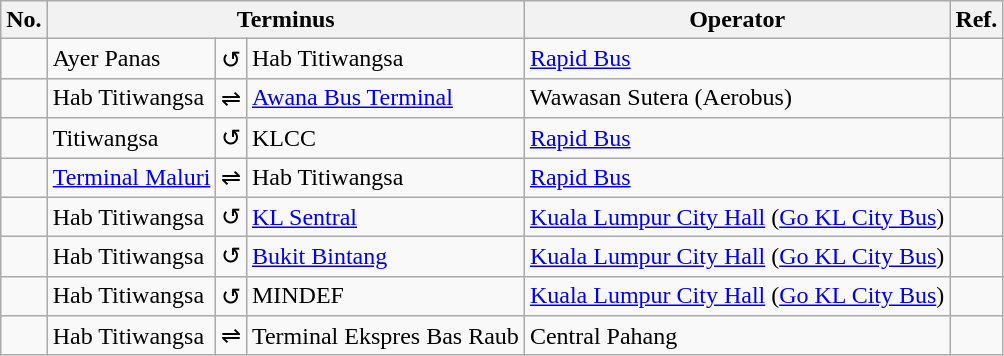<table class="wikitable sortable">
<tr>
<th>No.</th>
<th colspan=3>Terminus</th>
<th>Operator</th>
<th>Ref.</th>
</tr>
<tr>
<td style="text-align:center"></td>
<td>Ayer Panas</td>
<td style="text-align:center">↺</td>
<td>Hab Titiwangsa</td>
<td><a href='#'>Rapid Bus</a></td>
<td style="text-align:center"></td>
</tr>
<tr>
<td style="text-align:center"></td>
<td>Hab Titiwangsa</td>
<td style="text-align:center">⇌</td>
<td><a href='#'>Awana Bus Terminal</a></td>
<td>Wawasan Sutera (Aerobus)</td>
<td></td>
</tr>
<tr>
<td style="text-align:center"></td>
<td>Titiwangsa</td>
<td>↺</td>
<td>KLCC</td>
<td><a href='#'>Rapid Bus</a></td>
<td style="text-align:center"></td>
</tr>
<tr>
<td style="text-align:center"></td>
<td><a href='#'>Terminal Maluri</a></td>
<td>⇌</td>
<td>Hab Titiwangsa</td>
<td><a href='#'>Rapid Bus</a></td>
<td style="text-align:center"></td>
</tr>
<tr>
<td></td>
<td>Hab Titiwangsa</td>
<td style="text-align:center">↺</td>
<td><a href='#'>KL Sentral</a></td>
<td><a href='#'>Kuala Lumpur City Hall</a> (<a href='#'>Go KL City Bus</a>)</td>
<td style="text-align:center"></td>
</tr>
<tr>
<td></td>
<td>Hab Titiwangsa</td>
<td style="text-align:center">↺</td>
<td><a href='#'>Bukit Bintang</a></td>
<td><a href='#'>Kuala Lumpur City Hall</a> (<a href='#'>Go KL City Bus</a>)</td>
<td style="text-align:center"></td>
</tr>
<tr>
<td></td>
<td>Hab Titiwangsa</td>
<td style="text-align:center">↺</td>
<td>MINDEF</td>
<td><a href='#'>Kuala Lumpur City Hall</a> (<a href='#'>Go KL City Bus</a>)</td>
<td style="text-align:center"></td>
</tr>
<tr>
<td></td>
<td>Hab Titiwangsa</td>
<td style="text-align:center">⇌</td>
<td>Terminal Ekspres Bas Raub</td>
<td>Central Pahang</td>
</tr>
</table>
